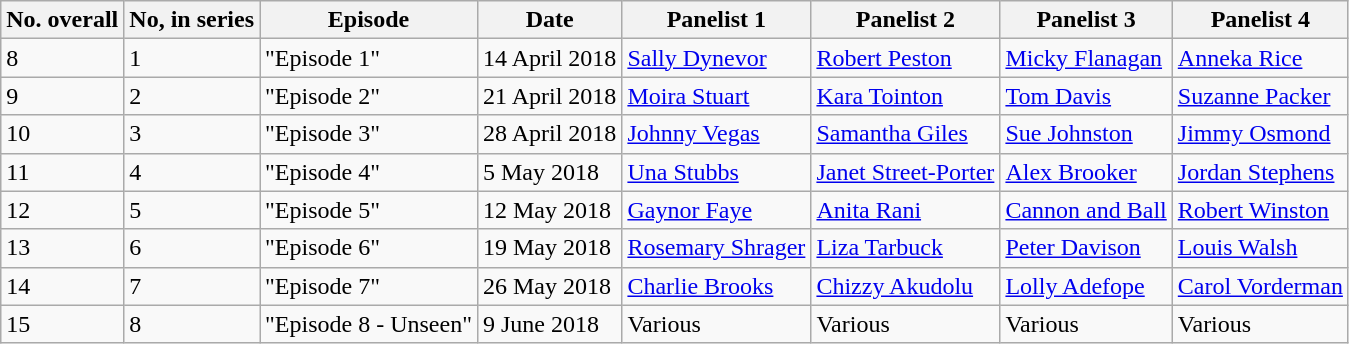<table class="wikitable">
<tr>
<th>No. overall</th>
<th>No, in series</th>
<th>Episode</th>
<th>Date</th>
<th>Panelist 1</th>
<th>Panelist 2</th>
<th>Panelist 3</th>
<th>Panelist 4</th>
</tr>
<tr>
<td>8</td>
<td>1</td>
<td>"Episode 1"</td>
<td>14  April 2018</td>
<td><a href='#'>Sally Dynevor</a></td>
<td><a href='#'>Robert Peston</a></td>
<td><a href='#'>Micky Flanagan</a></td>
<td><a href='#'>Anneka Rice</a></td>
</tr>
<tr>
<td>9</td>
<td>2</td>
<td>"Episode 2"</td>
<td>21  April 2018</td>
<td><a href='#'>Moira Stuart</a></td>
<td><a href='#'>Kara Tointon</a></td>
<td><a href='#'>Tom Davis</a></td>
<td><a href='#'>Suzanne Packer</a></td>
</tr>
<tr>
<td>10</td>
<td>3</td>
<td>"Episode 3"</td>
<td>28  April 2018</td>
<td><a href='#'>Johnny Vegas</a></td>
<td><a href='#'>Samantha Giles</a></td>
<td><a href='#'>Sue Johnston</a></td>
<td><a href='#'>Jimmy Osmond</a></td>
</tr>
<tr>
<td>11</td>
<td>4</td>
<td>"Episode 4"</td>
<td>5  May 2018</td>
<td><a href='#'>Una Stubbs</a></td>
<td><a href='#'>Janet Street-Porter</a></td>
<td><a href='#'>Alex Brooker</a></td>
<td><a href='#'>Jordan Stephens</a></td>
</tr>
<tr>
<td>12</td>
<td>5</td>
<td>"Episode 5"</td>
<td>12  May 2018</td>
<td><a href='#'>Gaynor Faye</a></td>
<td><a href='#'>Anita Rani</a></td>
<td><a href='#'>Cannon and Ball</a></td>
<td><a href='#'>Robert Winston</a></td>
</tr>
<tr>
<td>13</td>
<td>6</td>
<td>"Episode 6"</td>
<td>19  May 2018</td>
<td><a href='#'>Rosemary Shrager</a></td>
<td><a href='#'>Liza Tarbuck</a></td>
<td><a href='#'>Peter Davison</a></td>
<td><a href='#'>Louis Walsh</a></td>
</tr>
<tr>
<td>14</td>
<td>7</td>
<td>"Episode 7"</td>
<td>26  May 2018</td>
<td><a href='#'>Charlie Brooks</a></td>
<td><a href='#'>Chizzy Akudolu</a></td>
<td><a href='#'>Lolly Adefope</a></td>
<td><a href='#'>Carol Vorderman</a></td>
</tr>
<tr>
<td>15</td>
<td>8</td>
<td>"Episode 8 - Unseen"</td>
<td>9  June 2018</td>
<td>Various</td>
<td>Various</td>
<td>Various</td>
<td>Various</td>
</tr>
</table>
